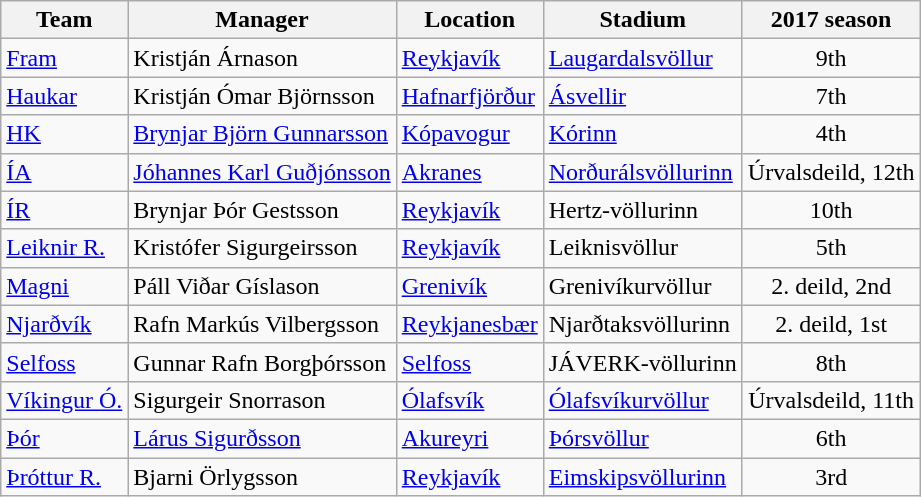<table class="wikitable sortable">
<tr>
<th>Team</th>
<th>Manager</th>
<th>Location</th>
<th>Stadium</th>
<th>2017 season</th>
</tr>
<tr>
<td><a href='#'>Fram</a></td>
<td> Kristján Árnason</td>
<td><a href='#'>Reykjavík</a></td>
<td><a href='#'>Laugardalsvöllur</a></td>
<td align=center>9th</td>
</tr>
<tr>
<td><a href='#'>Haukar</a></td>
<td> Kristján Ómar Björnsson</td>
<td><a href='#'>Hafnarfjörður</a></td>
<td><a href='#'>Ásvellir</a></td>
<td align=center>7th</td>
</tr>
<tr>
<td><a href='#'>HK</a></td>
<td> <a href='#'>Brynjar Björn Gunnarsson</a></td>
<td><a href='#'>Kópavogur</a></td>
<td><a href='#'>Kórinn</a></td>
<td align=center>4th</td>
</tr>
<tr>
<td><a href='#'>ÍA</a></td>
<td> <a href='#'>Jóhannes Karl Guðjónsson</a></td>
<td><a href='#'>Akranes</a></td>
<td><a href='#'>Norðurálsvöllurinn</a></td>
<td align=center>Úrvalsdeild, 12th</td>
</tr>
<tr>
<td><a href='#'>ÍR</a></td>
<td> Brynjar Þór Gestsson</td>
<td><a href='#'>Reykjavík</a></td>
<td>Hertz-völlurinn</td>
<td align=center>10th</td>
</tr>
<tr>
<td><a href='#'>Leiknir R.</a></td>
<td> Kristófer Sigurgeirsson</td>
<td><a href='#'>Reykjavík</a></td>
<td>Leiknisvöllur</td>
<td align=center>5th</td>
</tr>
<tr>
<td><a href='#'>Magni</a></td>
<td> Páll Viðar Gíslason</td>
<td><a href='#'>Grenivík</a></td>
<td>Grenivíkurvöllur</td>
<td align=center>2. deild, 2nd</td>
</tr>
<tr>
<td><a href='#'>Njarðvík</a></td>
<td> Rafn Markús Vilbergsson</td>
<td><a href='#'>Reykjanesbær</a></td>
<td>Njarðtaksvöllurinn</td>
<td align=center>2. deild, 1st</td>
</tr>
<tr>
<td><a href='#'>Selfoss</a></td>
<td> Gunnar Rafn Borgþórsson</td>
<td><a href='#'>Selfoss</a></td>
<td>JÁVERK-völlurinn</td>
<td align=center>8th</td>
</tr>
<tr>
<td><a href='#'>Víkingur Ó.</a></td>
<td> Sigurgeir Snorrason</td>
<td><a href='#'>Ólafsvík</a></td>
<td><a href='#'>Ólafsvíkurvöllur</a></td>
<td align=center>Úrvalsdeild, 11th</td>
</tr>
<tr>
<td><a href='#'>Þór</a></td>
<td> <a href='#'>Lárus Sigurðsson</a></td>
<td><a href='#'>Akureyri</a></td>
<td><a href='#'>Þórsvöllur</a></td>
<td align=center>6th</td>
</tr>
<tr>
<td><a href='#'>Þróttur R.</a></td>
<td> Bjarni Örlygsson</td>
<td><a href='#'>Reykjavík</a></td>
<td><a href='#'>Eimskipsvöllurinn</a></td>
<td align=center>3rd</td>
</tr>
</table>
